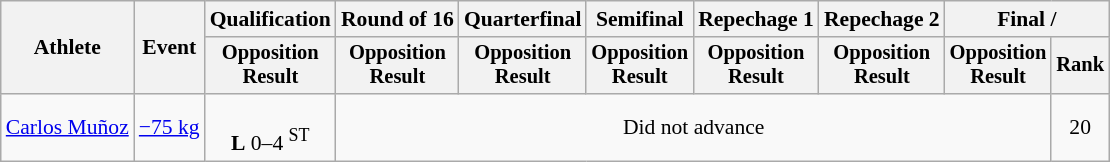<table class="wikitable" style="font-size:90%">
<tr>
<th rowspan=2>Athlete</th>
<th rowspan=2>Event</th>
<th>Qualification</th>
<th>Round of 16</th>
<th>Quarterfinal</th>
<th>Semifinal</th>
<th>Repechage 1</th>
<th>Repechage 2</th>
<th colspan=2>Final / </th>
</tr>
<tr style="font-size: 95%">
<th>Opposition<br>Result</th>
<th>Opposition<br>Result</th>
<th>Opposition<br>Result</th>
<th>Opposition<br>Result</th>
<th>Opposition<br>Result</th>
<th>Opposition<br>Result</th>
<th>Opposition<br>Result</th>
<th>Rank</th>
</tr>
<tr align=center>
<td align=left><a href='#'>Carlos Muñoz</a></td>
<td align=left><a href='#'>−75 kg</a></td>
<td><br><strong>L</strong> 0–4 <sup>ST</sup></td>
<td colspan=6>Did not advance</td>
<td>20</td>
</tr>
</table>
